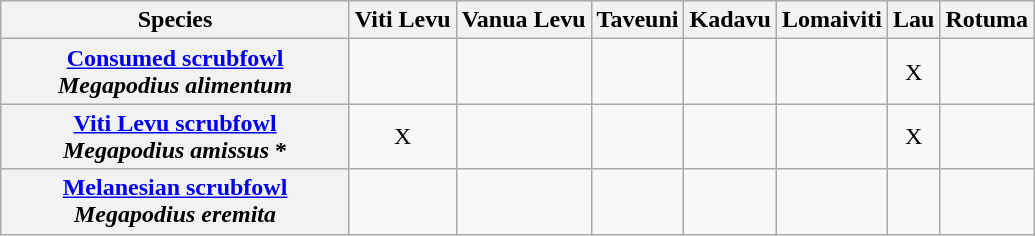<table class="wikitable" style="text-align:center">
<tr>
<th width="225">Species</th>
<th>Viti Levu</th>
<th>Vanua Levu</th>
<th>Taveuni</th>
<th>Kadavu</th>
<th>Lomaiviti</th>
<th>Lau</th>
<th>Rotuma</th>
</tr>
<tr>
<th><a href='#'>Consumed scrubfowl</a><br><em>Megapodius alimentum</em></th>
<td></td>
<td></td>
<td></td>
<td></td>
<td></td>
<td>X</td>
<td></td>
</tr>
<tr>
<th><a href='#'>Viti Levu scrubfowl</a><br><em>Megapodius amissus </em>*</th>
<td>X</td>
<td></td>
<td></td>
<td></td>
<td></td>
<td>X</td>
<td></td>
</tr>
<tr>
<th><a href='#'>Melanesian scrubfowl</a><br><em>Megapodius eremita</em></th>
<td></td>
<td></td>
<td></td>
<td></td>
<td></td>
<td></td>
<td></td>
</tr>
</table>
